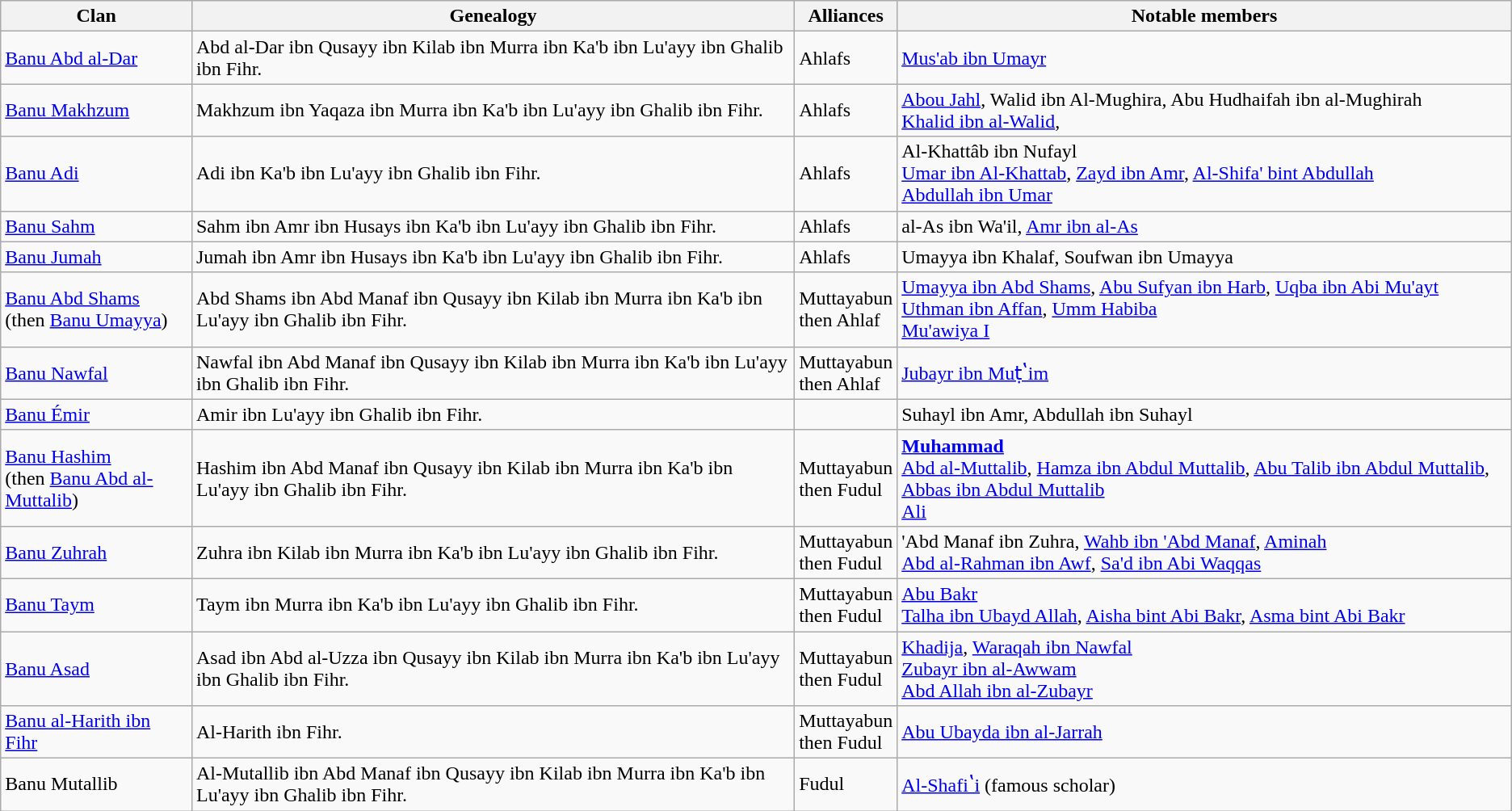<table class="wikitable">
<tr>
<th>Clan</th>
<th>Genealogy</th>
<th>Alliances</th>
<th>Notable members</th>
</tr>
<tr>
<td><a href='#'>Banu Abd al-Dar</a></td>
<td>Abd al-Dar ibn Qusayy ibn Kilab ibn Murra ibn Ka'b ibn Lu'ayy ibn Ghalib ibn Fihr.</td>
<td>Ahlafs</td>
<td><a href='#'>Mus'ab ibn Umayr</a></td>
</tr>
<tr>
<td><a href='#'>Banu Makhzum</a></td>
<td>Makhzum ibn Yaqaza ibn Murra ibn Ka'b ibn Lu'ayy ibn Ghalib ibn Fihr.</td>
<td>Ahlafs</td>
<td><a href='#'>Abou Jahl</a>, Walid ibn Al-Mughira, Abu Hudhaifah ibn al-Mughirah<br><a href='#'>Khalid ibn al-Walid</a>,</td>
</tr>
<tr>
<td><a href='#'>Banu Adi</a></td>
<td>Adi ibn Ka'b ibn Lu'ayy ibn Ghalib ibn Fihr.</td>
<td>Ahlafs</td>
<td>Al-Khattâb ibn Nufayl<br><a href='#'>Umar ibn Al-Khattab</a>, <a href='#'>Zayd ibn Amr</a>, <a href='#'>Al-Shifa' bint Abdullah</a><br> <a href='#'>Abdullah ibn Umar</a></td>
</tr>
<tr>
<td><a href='#'>Banu Sahm</a></td>
<td>Sahm ibn Amr ibn Husays ibn Ka'b ibn Lu'ayy ibn Ghalib ibn Fihr.</td>
<td>Ahlafs</td>
<td>al-As ibn Wa'il, <a href='#'>Amr ibn al-As</a></td>
</tr>
<tr>
<td><a href='#'>Banu Jumah</a></td>
<td>Jumah ibn Amr ibn Husays ibn Ka'b ibn Lu'ayy ibn Ghalib ibn Fihr.</td>
<td>Ahlafs</td>
<td>Umayya ibn Khalaf, Soufwan ibn Umayya</td>
</tr>
<tr>
<td><a href='#'>Banu Abd Shams</a><br>(then <a href='#'>Banu Umayya</a>)</td>
<td>Abd Shams ibn Abd Manaf ibn Qusayy ibn Kilab ibn Murra ibn Ka'b ibn Lu'ayy ibn Ghalib ibn Fihr.</td>
<td>Muttayabun<br>then Ahlaf</td>
<td><a href='#'>Umayya ibn Abd Shams</a>, <a href='#'>Abu Sufyan ibn Harb</a>, <a href='#'>Uqba ibn Abi Mu'ayt</a> <br> <a href='#'>Uthman ibn Affan</a>, <a href='#'>Umm Habiba</a><br> <a href='#'>Mu'awiya I</a></td>
</tr>
<tr>
<td><a href='#'>Banu Nawfal</a></td>
<td>Nawfal ibn Abd Manaf ibn Qusayy ibn Kilab ibn Murra ibn Ka'b ibn Lu'ayy ibn Ghalib ibn Fihr.</td>
<td>Muttayabun<br> then Ahlaf</td>
<td><a href='#'>Jubayr ibn Muṭʽim</a></td>
</tr>
<tr>
<td><a href='#'>Banu Émir</a></td>
<td>Amir ibn Lu'ayy ibn Ghalib ibn Fihr.</td>
<td></td>
<td>Suhayl ibn Amr, Abdullah ibn Suhayl</td>
</tr>
<tr>
<td><a href='#'>Banu Hashim</a><br>(then <a href='#'>Banu Abd al-Muttalib</a>)</td>
<td>Hashim ibn Abd Manaf ibn Qusayy ibn Kilab ibn Murra ibn Ka'b ibn Lu'ayy ibn Ghalib ibn Fihr.</td>
<td>Muttayabun<br> then Fudul</td>
<td><strong><a href='#'>Muhammad</a></strong><br><a href='#'>Abd al-Muttalib</a>, <a href='#'>Hamza ibn Abdul Muttalib</a>, <a href='#'>Abu Talib ibn Abdul Muttalib</a>, <a href='#'>Abbas ibn Abdul Muttalib</a><br><a href='#'>Ali</a></td>
</tr>
<tr>
<td><a href='#'>Banu Zuhrah</a></td>
<td>Zuhra ibn Kilab ibn Murra ibn Ka'b ibn Lu'ayy ibn Ghalib ibn Fihr.</td>
<td>Muttayabun<br>then Fudul</td>
<td>'Abd Manaf ibn Zuhra, <a href='#'>Wahb ibn 'Abd Manaf</a>, <a href='#'>Aminah</a><br><a href='#'>Abd al-Rahman ibn Awf</a>, <a href='#'>Sa'd ibn Abi Waqqas</a></td>
</tr>
<tr>
<td><a href='#'>Banu Taym</a></td>
<td>Taym ibn Murra ibn Ka'b ibn Lu'ayy ibn Ghalib ibn Fihr.</td>
<td>Muttayabun<br> then Fudul</td>
<td><a href='#'>Abu Bakr</a><br> <a href='#'>Talha ibn Ubayd Allah</a>, <a href='#'>Aisha bint Abi Bakr</a>, <a href='#'>Asma bint Abi Bakr</a></td>
</tr>
<tr>
<td><a href='#'>Banu Asad</a></td>
<td>Asad ibn Abd al-Uzza ibn Qusayy ibn Kilab ibn Murra ibn Ka'b ibn Lu'ayy ibn Ghalib ibn Fihr.</td>
<td>Muttayabun<br> then Fudul</td>
<td><a href='#'>Khadija</a>, <a href='#'>Waraqah ibn Nawfal</a><br> <a href='#'>Zubayr ibn al-Awwam</a><br> <a href='#'>Abd Allah ibn al-Zubayr</a></td>
</tr>
<tr>
<td><a href='#'>Banu al-Harith ibn Fihr</a></td>
<td>Al-Harith ibn Fihr.</td>
<td>Muttayabun<br> then Fudul</td>
<td><a href='#'>Abu Ubayda ibn al-Jarrah</a></td>
</tr>
<tr>
<td>Banu Mutallib</td>
<td>Al-Mutallib ibn Abd Manaf ibn Qusayy ibn Kilab ibn Murra ibn Ka'b ibn Lu'ayy ibn Ghalib ibn Fihr.</td>
<td>Fudul</td>
<td><a href='#'>Al-Shafiʽi</a> (famous scholar)</td>
</tr>
</table>
